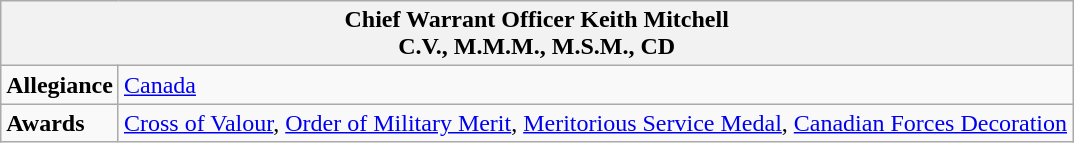<table class="wikitable">
<tr>
<th colspan="2">Chief Warrant Officer Keith Mitchell<br>C.V., M.M.M., M.S.M., CD</th>
</tr>
<tr>
<td><strong>Allegiance</strong></td>
<td><a href='#'>Canada</a></td>
</tr>
<tr>
<td><strong>Awards</strong></td>
<td><a href='#'>Cross of Valour</a>, <a href='#'>Order of Military Merit</a>, <a href='#'>Meritorious Service Medal</a>, <a href='#'>Canadian Forces Decoration</a></td>
</tr>
</table>
